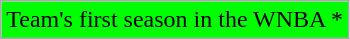<table class="wikitable">
<tr>
<td style="background-color: #0F0;">Team's first season in the WNBA *</td>
</tr>
</table>
